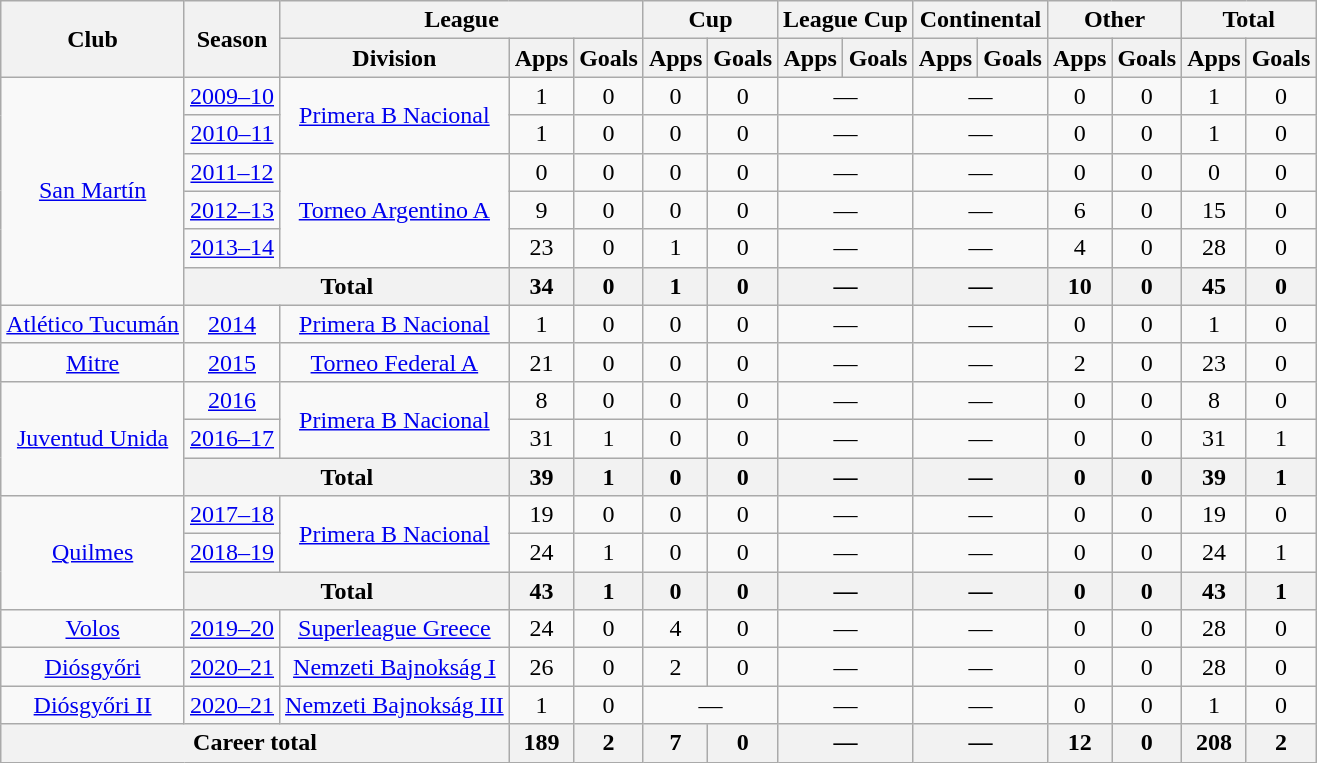<table class="wikitable" style="text-align:center">
<tr>
<th rowspan="2">Club</th>
<th rowspan="2">Season</th>
<th colspan="3">League</th>
<th colspan="2">Cup</th>
<th colspan="2">League Cup</th>
<th colspan="2">Continental</th>
<th colspan="2">Other</th>
<th colspan="2">Total</th>
</tr>
<tr>
<th>Division</th>
<th>Apps</th>
<th>Goals</th>
<th>Apps</th>
<th>Goals</th>
<th>Apps</th>
<th>Goals</th>
<th>Apps</th>
<th>Goals</th>
<th>Apps</th>
<th>Goals</th>
<th>Apps</th>
<th>Goals</th>
</tr>
<tr>
<td rowspan="6"><a href='#'>San Martín</a></td>
<td><a href='#'>2009–10</a></td>
<td rowspan="2"><a href='#'>Primera B Nacional</a></td>
<td>1</td>
<td>0</td>
<td>0</td>
<td>0</td>
<td colspan="2">—</td>
<td colspan="2">—</td>
<td>0</td>
<td>0</td>
<td>1</td>
<td>0</td>
</tr>
<tr>
<td><a href='#'>2010–11</a></td>
<td>1</td>
<td>0</td>
<td>0</td>
<td>0</td>
<td colspan="2">—</td>
<td colspan="2">—</td>
<td>0</td>
<td>0</td>
<td>1</td>
<td>0</td>
</tr>
<tr>
<td><a href='#'>2011–12</a></td>
<td rowspan="3"><a href='#'>Torneo Argentino A</a></td>
<td>0</td>
<td>0</td>
<td>0</td>
<td>0</td>
<td colspan="2">—</td>
<td colspan="2">—</td>
<td>0</td>
<td>0</td>
<td>0</td>
<td>0</td>
</tr>
<tr>
<td><a href='#'>2012–13</a></td>
<td>9</td>
<td>0</td>
<td>0</td>
<td>0</td>
<td colspan="2">—</td>
<td colspan="2">—</td>
<td>6</td>
<td>0</td>
<td>15</td>
<td>0</td>
</tr>
<tr>
<td><a href='#'>2013–14</a></td>
<td>23</td>
<td>0</td>
<td>1</td>
<td>0</td>
<td colspan="2">—</td>
<td colspan="2">—</td>
<td>4</td>
<td>0</td>
<td>28</td>
<td>0</td>
</tr>
<tr>
<th colspan="2">Total</th>
<th>34</th>
<th>0</th>
<th>1</th>
<th>0</th>
<th colspan="2">—</th>
<th colspan="2">—</th>
<th>10</th>
<th>0</th>
<th>45</th>
<th>0</th>
</tr>
<tr>
<td rowspan="1"><a href='#'>Atlético Tucumán</a></td>
<td><a href='#'>2014</a></td>
<td rowspan="1"><a href='#'>Primera B Nacional</a></td>
<td>1</td>
<td>0</td>
<td>0</td>
<td>0</td>
<td colspan="2">—</td>
<td colspan="2">—</td>
<td>0</td>
<td>0</td>
<td>1</td>
<td>0</td>
</tr>
<tr>
<td rowspan="1"><a href='#'>Mitre</a></td>
<td><a href='#'>2015</a></td>
<td rowspan="1"><a href='#'>Torneo Federal A</a></td>
<td>21</td>
<td>0</td>
<td>0</td>
<td>0</td>
<td colspan="2">—</td>
<td colspan="2">—</td>
<td>2</td>
<td>0</td>
<td>23</td>
<td>0</td>
</tr>
<tr>
<td rowspan="3"><a href='#'>Juventud Unida</a></td>
<td><a href='#'>2016</a></td>
<td rowspan="2"><a href='#'>Primera B Nacional</a></td>
<td>8</td>
<td>0</td>
<td>0</td>
<td>0</td>
<td colspan="2">—</td>
<td colspan="2">—</td>
<td>0</td>
<td>0</td>
<td>8</td>
<td>0</td>
</tr>
<tr>
<td><a href='#'>2016–17</a></td>
<td>31</td>
<td>1</td>
<td>0</td>
<td>0</td>
<td colspan="2">—</td>
<td colspan="2">—</td>
<td>0</td>
<td>0</td>
<td>31</td>
<td>1</td>
</tr>
<tr>
<th colspan="2">Total</th>
<th>39</th>
<th>1</th>
<th>0</th>
<th>0</th>
<th colspan="2">—</th>
<th colspan="2">—</th>
<th>0</th>
<th>0</th>
<th>39</th>
<th>1</th>
</tr>
<tr>
<td rowspan="3"><a href='#'>Quilmes</a></td>
<td><a href='#'>2017–18</a></td>
<td rowspan="2"><a href='#'>Primera B Nacional</a></td>
<td>19</td>
<td>0</td>
<td>0</td>
<td>0</td>
<td colspan="2">—</td>
<td colspan="2">—</td>
<td>0</td>
<td>0</td>
<td>19</td>
<td>0</td>
</tr>
<tr>
<td><a href='#'>2018–19</a></td>
<td>24</td>
<td>1</td>
<td>0</td>
<td>0</td>
<td colspan="2">—</td>
<td colspan="2">—</td>
<td>0</td>
<td>0</td>
<td>24</td>
<td>1</td>
</tr>
<tr>
<th colspan="2">Total</th>
<th>43</th>
<th>1</th>
<th>0</th>
<th>0</th>
<th colspan="2">—</th>
<th colspan="2">—</th>
<th>0</th>
<th>0</th>
<th>43</th>
<th>1</th>
</tr>
<tr>
<td rowspan="1"><a href='#'>Volos</a></td>
<td><a href='#'>2019–20</a></td>
<td rowspan="1"><a href='#'>Superleague Greece</a></td>
<td>24</td>
<td>0</td>
<td>4</td>
<td>0</td>
<td colspan="2">—</td>
<td colspan="2">—</td>
<td>0</td>
<td>0</td>
<td>28</td>
<td>0</td>
</tr>
<tr>
<td rowspan="1"><a href='#'>Diósgyőri</a></td>
<td><a href='#'>2020–21</a></td>
<td rowspan="1"><a href='#'>Nemzeti Bajnokság I</a></td>
<td>26</td>
<td>0</td>
<td>2</td>
<td>0</td>
<td colspan="2">—</td>
<td colspan="2">—</td>
<td>0</td>
<td>0</td>
<td>28</td>
<td>0</td>
</tr>
<tr>
<td rowspan="1"><a href='#'>Diósgyőri II</a></td>
<td><a href='#'>2020–21</a></td>
<td rowspan="1"><a href='#'>Nemzeti Bajnokság III</a></td>
<td>1</td>
<td>0</td>
<td colspan="2">—</td>
<td colspan="2">—</td>
<td colspan="2">—</td>
<td>0</td>
<td>0</td>
<td>1</td>
<td>0</td>
</tr>
<tr>
<th colspan="3">Career total</th>
<th>189</th>
<th>2</th>
<th>7</th>
<th>0</th>
<th colspan="2">—</th>
<th colspan="2">—</th>
<th>12</th>
<th>0</th>
<th>208</th>
<th>2</th>
</tr>
</table>
